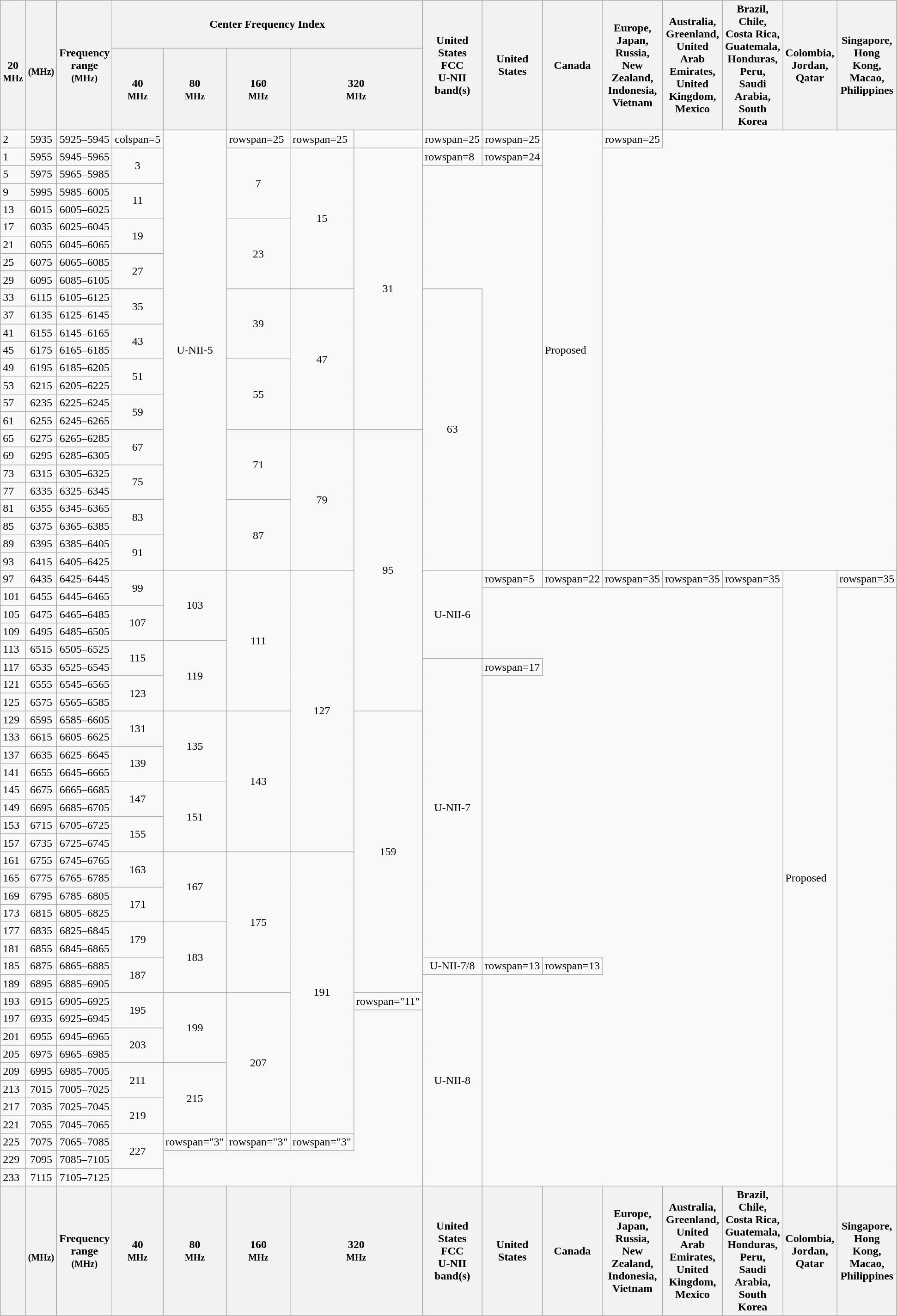<table class="wikitable sortable sticky-table-head sticky-table-col1 mw-datatable">
<tr>
<th rowspan=2 style="text-align: center;"><br>20 <small>MHz</small></th>
<th rowspan=2 style="text-align: center;"><br><small>(MHz)</small></th>
<th rowspan=2 style="text-align: center;">Frequency<br>range<br><small>(MHz)</small><br></th>
<th colspan=5>Center Frequency Index<br></th>
<th rowspan=2 style="text-align: center;">United<br>States<br>FCC<br>U-NII band(s)</th>
<th rowspan=2 style="text-align: center;">United States</th>
<th rowspan=2 style="text-align: center;">Canada</th>
<th rowspan=2 style="text-align: center;">Europe, <br>Japan, <br>Russia, <br>New Zealand,<br>Indonesia, Vietnam</th>
<th rowspan=2 style="text-align: center;">Australia,<br>Greenland,<br>United Arab Emirates,<br>United Kingdom,<br>Mexico</th>
<th rowspan=2 style="text-align: center;">Brazil,<br>Chile,<br>Costa Rica,<br>Guatemala,<br>Honduras,<br>Peru,<br>Saudi Arabia,<br>South Korea</th>
<th rowspan=2 style="text-align: center;">Colombia,<br>Jordan,<br>Qatar</th>
<th rowspan=2 style="text-align: center;">Singapore, Hong Kong, Macao, Philippines</th>
</tr>
<tr>
<th style="text-align: center;" class="sticky-table-none">40<br><small>MHz</small></th>
<th style="text-align: center;">80<br><small>MHz</small></th>
<th style="text-align: center;">160<br><small>MHz</small></th>
<th colspan=2 style="text-align: center;">320<br><small>MHz</small></th>
</tr>
<tr>
<td>2</td>
<td style="text-align: center;">5935</td>
<td style="text-align: center;">5925–5945<br></td>
<td>colspan=5 </td>
<td rowspan=25 style="text-align: center;">U-NII-5</td>
<td>rowspan=25 </td>
<td>rowspan=25 </td>
<td></td>
<td>rowspan=25 </td>
<td>rowspan=25 </td>
<td rowspan=25>Proposed</td>
<td>rowspan=25 </td>
</tr>
<tr>
<td>1</td>
<td style="text-align: center;">5955</td>
<td style="text-align: center;">5945–5965<br></td>
<td rowspan="2" style="text-align: center;">3</td>
<td rowspan="4" style="text-align: center;">7</td>
<td rowspan="8" style="text-align: center;">15</td>
<td rowspan="16" style="text-align: center;">31</td>
<td>rowspan=8 </td>
<td>rowspan=24 </td>
</tr>
<tr>
<td>5</td>
<td style="text-align: center;">5975</td>
<td style="text-align: center;">5965–5985<br></td>
</tr>
<tr>
<td>9</td>
<td style="text-align: center;">5995</td>
<td style="text-align: center;">5985–6005<br></td>
<td rowspan="2" style="text-align: center;">11</td>
</tr>
<tr>
<td>13</td>
<td style="text-align: center;">6015</td>
<td style="text-align: center;">6005–6025<br></td>
</tr>
<tr>
<td>17</td>
<td style="text-align: center;">6035</td>
<td style="text-align: center;">6025–6045<br></td>
<td rowspan="2" style="text-align: center;">19</td>
<td rowspan="4" style="text-align: center;">23</td>
</tr>
<tr>
<td>21</td>
<td style="text-align: center;">6055</td>
<td style="text-align: center;">6045–6065<br></td>
</tr>
<tr>
<td>25</td>
<td style="text-align: center;">6075</td>
<td style="text-align: center;">6065–6085<br></td>
<td rowspan="2" style="text-align: center;">27</td>
</tr>
<tr>
<td>29</td>
<td style="text-align: center;">6095</td>
<td style="text-align: center;">6085–6105<br></td>
</tr>
<tr>
<td>33</td>
<td style="text-align: center;">6115</td>
<td style="text-align: center;">6105–6125<br></td>
<td rowspan="2" style="text-align: center;">35</td>
<td rowspan="4" style="text-align: center;">39</td>
<td rowspan="8" style="text-align: center;">47</td>
<td rowspan=16 style="text-align: center;">63</td>
</tr>
<tr>
<td>37</td>
<td style="text-align: center;">6135</td>
<td style="text-align: center;">6125–6145<br></td>
</tr>
<tr>
<td>41</td>
<td style="text-align: center;">6155</td>
<td style="text-align: center;">6145–6165<br></td>
<td rowspan="2" style="text-align: center;">43</td>
</tr>
<tr>
<td>45</td>
<td style="text-align: center;">6175</td>
<td style="text-align: center;">6165–6185<br></td>
</tr>
<tr>
<td>49</td>
<td style="text-align: center;">6195</td>
<td style="text-align: center;">6185–6205<br></td>
<td rowspan="2" style="text-align: center;">51</td>
<td rowspan="4" style="text-align: center;">55</td>
</tr>
<tr>
<td>53</td>
<td style="text-align: center;">6215</td>
<td style="text-align: center;">6205–6225<br></td>
</tr>
<tr>
<td>57</td>
<td style="text-align: center;">6235</td>
<td style="text-align: center;">6225–6245<br></td>
<td rowspan="2" style="text-align: center;">59</td>
</tr>
<tr>
<td>61</td>
<td style="text-align: center;">6255</td>
<td style="text-align: center;">6245–6265<br></td>
</tr>
<tr>
<td>65</td>
<td style="text-align: center;">6275</td>
<td style="text-align: center;">6265–6285<br></td>
<td rowspan="2" style="text-align: center;">67</td>
<td rowspan="4" style="text-align: center;">71</td>
<td rowspan="8" style="text-align: center;">79</td>
<td rowspan="16" style="text-align: center;">95</td>
</tr>
<tr>
<td>69</td>
<td style="text-align: center;">6295</td>
<td style="text-align: center;">6285–6305<br></td>
</tr>
<tr>
<td>73</td>
<td style="text-align: center;">6315</td>
<td style="text-align: center;">6305–6325<br></td>
<td rowspan="2" style="text-align: center;">75</td>
</tr>
<tr>
<td>77</td>
<td style="text-align: center;">6335</td>
<td style="text-align: center;">6325–6345<br></td>
</tr>
<tr>
<td>81</td>
<td style="text-align: center;">6355</td>
<td style="text-align: center;">6345–6365<br></td>
<td rowspan="2" style="text-align: center;">83</td>
<td rowspan="4" style="text-align: center;">87</td>
</tr>
<tr>
<td>85</td>
<td style="text-align: center;">6375</td>
<td style="text-align: center;">6365–6385<br></td>
</tr>
<tr>
<td>89</td>
<td style="text-align: center;">6395</td>
<td style="text-align: center;">6385–6405<br></td>
<td rowspan="2" style="text-align: center;">91</td>
</tr>
<tr>
<td>93</td>
<td style="text-align: center;">6415</td>
<td style="text-align: center;">6405–6425<br></td>
</tr>
<tr>
<td>97</td>
<td style="text-align: center;">6435</td>
<td style="text-align: center;">6425–6445<br></td>
<td rowspan="2" style="text-align: center;">99</td>
<td rowspan="4" style="text-align: center;">103</td>
<td rowspan="8" style="text-align: center;">111</td>
<td rowspan=16 style="text-align: center;">127</td>
<td rowspan=5 style="text-align: center;">U-NII-6</td>
<td>rowspan=5 </td>
<td>rowspan=22 </td>
<td>rowspan=35 </td>
<td>rowspan=35 </td>
<td>rowspan=35 </td>
<td rowspan=35>Proposed</td>
<td>rowspan=35 </td>
</tr>
<tr>
<td>101</td>
<td style="text-align: center;">6455</td>
<td style="text-align: center;">6445–6465<br></td>
</tr>
<tr>
<td>105</td>
<td style="text-align: center;">6475</td>
<td style="text-align: center;">6465–6485<br></td>
<td rowspan="2" style="text-align: center;">107</td>
</tr>
<tr>
<td>109</td>
<td style="text-align: center;">6495</td>
<td style="text-align: center;">6485–6505<br></td>
</tr>
<tr>
<td>113</td>
<td style="text-align: center;">6515</td>
<td style="text-align: center;">6505–6525<br></td>
<td rowspan="2" style="text-align: center;">115</td>
<td rowspan="4" style="text-align: center;">119</td>
</tr>
<tr>
<td>117</td>
<td style="text-align: center;">6535</td>
<td style="text-align: center;">6525–6545<br></td>
<td rowspan=17 style="text-align: center;">U-NII-7</td>
<td>rowspan=17 </td>
</tr>
<tr>
<td>121</td>
<td style="text-align: center;">6555</td>
<td style="text-align: center;">6545–6565<br></td>
<td rowspan="2" style="text-align: center;">123</td>
</tr>
<tr>
<td>125</td>
<td style="text-align: center;">6575</td>
<td style="text-align: center;">6565–6585<br></td>
</tr>
<tr>
<td>129</td>
<td style="text-align: center;">6595</td>
<td style="text-align: center;">6585–6605<br></td>
<td rowspan="2" style="text-align: center;">131</td>
<td rowspan="4" style="text-align: center;">135</td>
<td rowspan="8" style="text-align: center;">143</td>
<td rowspan="16" style="text-align: center;">159</td>
</tr>
<tr>
<td>133</td>
<td style="text-align: center;">6615</td>
<td style="text-align: center;">6605–6625<br></td>
</tr>
<tr>
<td>137</td>
<td style="text-align: center;">6635</td>
<td style="text-align: center;">6625–6645<br></td>
<td rowspan="2" style="text-align: center;">139</td>
</tr>
<tr>
<td>141</td>
<td style="text-align: center;">6655</td>
<td style="text-align: center;">6645–6665<br></td>
</tr>
<tr>
<td>145</td>
<td style="text-align: center;">6675</td>
<td style="text-align: center;">6665–6685<br></td>
<td rowspan="2" style="text-align: center;">147</td>
<td rowspan="4" style="text-align: center;">151</td>
</tr>
<tr>
<td>149</td>
<td style="text-align: center;">6695</td>
<td style="text-align: center;">6685–6705<br></td>
</tr>
<tr>
<td>153</td>
<td style="text-align: center;">6715</td>
<td style="text-align: center;">6705–6725<br></td>
<td rowspan="2" style="text-align: center;">155</td>
</tr>
<tr>
<td>157</td>
<td style="text-align: center;">6735</td>
<td style="text-align: center;">6725–6745<br></td>
</tr>
<tr>
<td>161</td>
<td style="text-align: center;">6755</td>
<td style="text-align: center;">6745–6765<br></td>
<td rowspan="2" style="text-align: center;">163</td>
<td rowspan="4" style="text-align: center;">167</td>
<td rowspan="8" style="text-align: center;">175</td>
<td rowspan=16 style="text-align: center;">191</td>
</tr>
<tr>
<td>165</td>
<td style="text-align: center;">6775</td>
<td style="text-align: center;">6765–6785<br></td>
</tr>
<tr>
<td>169</td>
<td style="text-align: center;">6795</td>
<td style="text-align: center;">6785–6805<br></td>
<td rowspan="2" style="text-align: center;">171</td>
</tr>
<tr>
<td>173</td>
<td style="text-align: center;">6815</td>
<td style="text-align: center;">6805–6825<br></td>
</tr>
<tr>
<td>177</td>
<td style="text-align: center;">6835</td>
<td style="text-align: center;">6825–6845<br></td>
<td rowspan="2" style="text-align: center;">179</td>
<td rowspan="4" style="text-align: center;">183</td>
</tr>
<tr>
<td>181</td>
<td style="text-align: center;">6855</td>
<td style="text-align: center;">6845–6865<br></td>
</tr>
<tr>
<td>185</td>
<td style="text-align: center;">6875</td>
<td style="text-align: center;">6865–6885<br></td>
<td rowspan="2" style="text-align: center;">187</td>
<td style="text-align: center;">U-NII-7/8</td>
<td>rowspan=13 </td>
<td>rowspan=13 </td>
</tr>
<tr>
<td>189</td>
<td style="text-align: center;">6895</td>
<td style="text-align: center;">6885–6905<br></td>
<td rowspan=12 style="text-align: center;">U-NII-8</td>
</tr>
<tr>
<td>193</td>
<td style="text-align: center;">6915</td>
<td style="text-align: center;">6905–6925<br></td>
<td rowspan="2" style="text-align: center;">195</td>
<td rowspan="4" style="text-align: center;">199</td>
<td rowspan="8" style="text-align: center;">207</td>
<td>rowspan="11"  </td>
</tr>
<tr>
<td>197</td>
<td style="text-align: center;">6935</td>
<td style="text-align: center;">6925–6945<br></td>
</tr>
<tr>
<td>201</td>
<td style="text-align: center;">6955</td>
<td style="text-align: center;">6945–6965<br></td>
<td rowspan="2" style="text-align: center;">203</td>
</tr>
<tr>
<td>205</td>
<td style="text-align: center;">6975</td>
<td style="text-align: center;">6965–6985<br></td>
</tr>
<tr>
<td>209</td>
<td style="text-align: center;">6995</td>
<td style="text-align: center;">6985–7005<br></td>
<td rowspan="2" style="text-align: center;">211</td>
<td rowspan="4" style="text-align: center;">215</td>
</tr>
<tr>
<td>213</td>
<td style="text-align: center;">7015</td>
<td style="text-align: center;">7005–7025<br></td>
</tr>
<tr>
<td>217</td>
<td style="text-align: center;">7035</td>
<td style="text-align: center;">7025–7045<br></td>
<td rowspan="2" style="text-align: center;">219</td>
</tr>
<tr>
<td>221</td>
<td style="text-align: center;">7055</td>
<td style="text-align: center;">7045–7065<br></td>
</tr>
<tr>
<td>225</td>
<td style="text-align: center;">7075</td>
<td style="text-align: center;">7065–7085<br></td>
<td rowspan="2" style="text-align: center;">227</td>
<td>rowspan="3"  </td>
<td>rowspan="3"  </td>
<td>rowspan="3" </td>
</tr>
<tr>
<td>229</td>
<td style="text-align: center;">7095</td>
<td style="text-align: center;">7085–7105<br></td>
</tr>
<tr>
<td>233</td>
<td style="text-align: center;">7115</td>
<td style="text-align: center;">7105–7125<br></td>
<td> </td>
</tr>
<tr>
<th style="text-align: center;"></th>
<th style="text-align: center;"><br><small>(MHz)</small></th>
<th style="text-align: center;">Frequency<br>range<br><small>(MHz)</small><br></th>
<th style="text-align: center;">40<br><small>MHz</small></th>
<th style="text-align: center;">80<br><small>MHz</small></th>
<th style="text-align: center;">160<br><small>MHz</small></th>
<th colspan=2 style="text-align: center;">320<br><small>MHz</small></th>
<th style="text-align: center;">United States<br>FCC<br>U-NII band(s)</th>
<th style="text-align: center;">United States</th>
<th style="text-align: center;">Canada</th>
<th style="text-align: center;">Europe, <br>Japan, <br>Russia, <br>New Zealand, <br> Indonesia, <br> Vietnam</th>
<th style="text-align: center;">Australia,<br>Greenland,<br>United Arab Emirates,<br>United Kingdom,<br>Mexico<br></th>
<th style="text-align: center;">Brazil,<br>Chile,<br>Costa Rica,<br>Guatemala,<br>Honduras,<br>Peru,<br>Saudi Arabia,<br>South Korea</th>
<th style="text-align: center;">Colombia,<br>Jordan,<br>Qatar</th>
<th style="text-align: center;">Singapore, Hong Kong, Macao, Philippines</th>
</tr>
</table>
